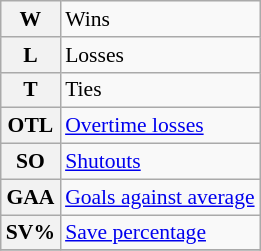<table class="wikitable" style="font-size:90%;">
<tr>
<th>W</th>
<td>Wins</td>
</tr>
<tr>
<th>L</th>
<td>Losses</td>
</tr>
<tr>
<th>T</th>
<td>Ties</td>
</tr>
<tr>
<th>OTL </th>
<td><a href='#'>Overtime losses</a></td>
</tr>
<tr>
<th>SO</th>
<td><a href='#'>Shutouts</a></td>
</tr>
<tr>
<th>GAA</th>
<td><a href='#'>Goals against average</a></td>
</tr>
<tr>
<th>SV%</th>
<td><a href='#'>Save percentage</a></td>
</tr>
<tr>
</tr>
</table>
